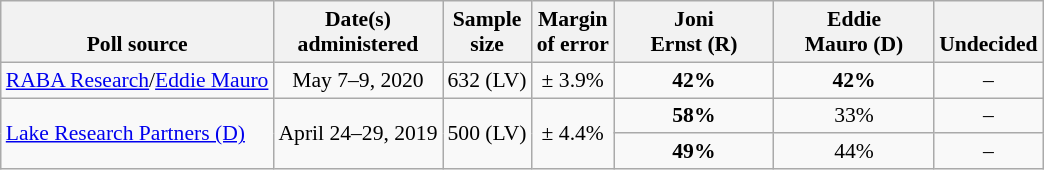<table class="wikitable" style="font-size:90%;text-align:center;">
<tr valign=bottom>
<th>Poll source</th>
<th>Date(s)<br>administered</th>
<th>Sample<br>size</th>
<th>Margin<br>of error</th>
<th style="width:100px;">Joni<br>Ernst (R)</th>
<th style="width:100px;">Eddie<br>Mauro (D)</th>
<th>Undecided</th>
</tr>
<tr>
<td style="text-align:left;"><a href='#'>RABA Research</a>/<a href='#'>Eddie Mauro</a></td>
<td>May 7–9, 2020</td>
<td>632 (LV)</td>
<td>± 3.9%</td>
<td><strong>42%</strong></td>
<td><strong>42%</strong></td>
<td>–</td>
</tr>
<tr>
<td rowspan=2 style="text-align:left;"><a href='#'>Lake Research Partners (D)</a></td>
<td rowspan=2>April 24–29, 2019</td>
<td rowspan=2>500 (LV)</td>
<td rowspan=2>± 4.4%</td>
<td><strong>58%</strong></td>
<td>33%</td>
<td>–</td>
</tr>
<tr>
<td><strong>49%</strong></td>
<td>44%</td>
<td>–</td>
</tr>
</table>
